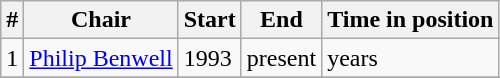<table class="wikitable sortable">
<tr>
<th>#</th>
<th class=unsortable>Chair</th>
<th>Start</th>
<th>End</th>
<th>Time in position</th>
</tr>
<tr>
<td>1</td>
<td><a href='#'>Philip Benwell</a> </td>
<td>1993</td>
<td>present</td>
<td> years</td>
</tr>
<tr>
</tr>
</table>
